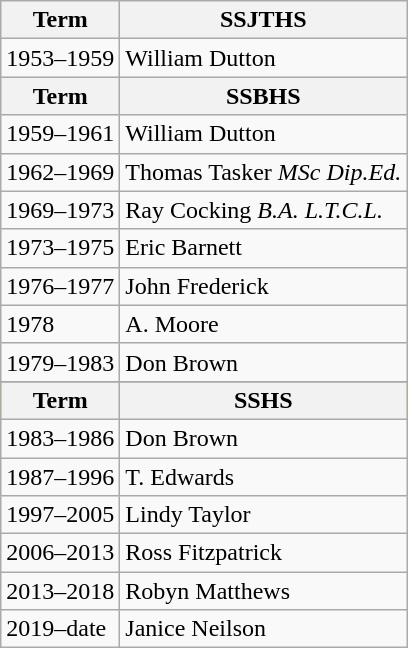<table class="wikitable">
<tr>
<th>Term</th>
<th>SSJTHS</th>
</tr>
<tr>
<td>1953–1959</td>
<td>William Dutton</td>
</tr>
<tr>
<th>Term</th>
<th>SSBHS</th>
</tr>
<tr>
<td>1959–1961</td>
<td>William Dutton</td>
</tr>
<tr>
<td>1962–1969</td>
<td>Thomas Tasker <em>MSc Dip.Ed.</em></td>
</tr>
<tr>
<td>1969–1973</td>
<td>Ray Cocking <em>B.A. L.T.C.L.</em></td>
</tr>
<tr>
<td>1973–1975</td>
<td>Eric Barnett</td>
</tr>
<tr>
<td>1976–1977</td>
<td>John Frederick</td>
</tr>
<tr>
<td>1978</td>
<td>A. Moore</td>
</tr>
<tr>
<td>1979–1983</td>
<td>Don Brown</td>
</tr>
<tr>
</tr>
<tr bgcolor="#FFCC33">
<th>Term</th>
<th>SSHS</th>
</tr>
<tr>
<td>1983–1986</td>
<td>Don Brown</td>
</tr>
<tr>
<td>1987–1996</td>
<td>T. Edwards</td>
</tr>
<tr>
<td>1997–2005</td>
<td>Lindy Taylor</td>
</tr>
<tr>
<td>2006–2013</td>
<td>Ross Fitzpatrick</td>
</tr>
<tr>
<td>2013–2018</td>
<td>Robyn Matthews</td>
</tr>
<tr>
<td>2019–date</td>
<td>Janice Neilson</td>
</tr>
</table>
